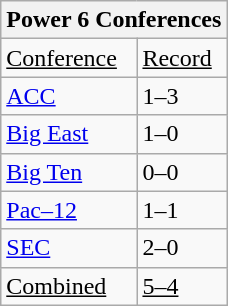<table class="wikitable">
<tr>
<th colspan="2">Power 6 Conferences</th>
</tr>
<tr>
<td><u>Conference</u></td>
<td><u>Record</u></td>
</tr>
<tr>
<td><a href='#'>ACC</a></td>
<td>1–3</td>
</tr>
<tr>
<td><a href='#'>Big East</a></td>
<td>1–0</td>
</tr>
<tr>
<td><a href='#'>Big Ten</a></td>
<td>0–0</td>
</tr>
<tr>
<td><a href='#'>Pac–12</a></td>
<td>1–1</td>
</tr>
<tr>
<td><a href='#'>SEC</a></td>
<td>2–0</td>
</tr>
<tr>
<td><u>Combined</u></td>
<td><u>5–4</u></td>
</tr>
</table>
